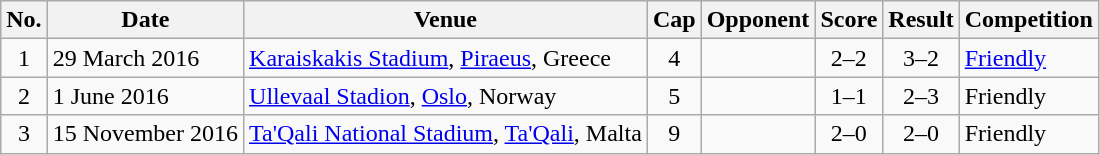<table class="wikitable sortable">
<tr>
<th scope="col">No.</th>
<th scope="col" data-sort-type="date">Date</th>
<th scope="col">Venue</th>
<th scope="col">Cap</th>
<th scope="col">Opponent</th>
<th scope="col">Score</th>
<th scope="col">Result</th>
<th scope="col">Competition</th>
</tr>
<tr>
<td align="center">1</td>
<td>29 March 2016</td>
<td><a href='#'>Karaiskakis Stadium</a>, <a href='#'>Piraeus</a>, Greece</td>
<td align="center">4</td>
<td></td>
<td align="center">2–2</td>
<td align="center">3–2</td>
<td><a href='#'>Friendly</a></td>
</tr>
<tr>
<td align="center">2</td>
<td>1 June 2016</td>
<td><a href='#'>Ullevaal Stadion</a>, <a href='#'>Oslo</a>, Norway</td>
<td align="center">5</td>
<td></td>
<td align="center">1–1</td>
<td align="center">2–3</td>
<td>Friendly</td>
</tr>
<tr>
<td align="center">3</td>
<td>15 November 2016</td>
<td><a href='#'>Ta'Qali National Stadium</a>, <a href='#'>Ta'Qali</a>, Malta</td>
<td align="center">9</td>
<td></td>
<td align="center">2–0</td>
<td align="center">2–0</td>
<td>Friendly</td>
</tr>
</table>
